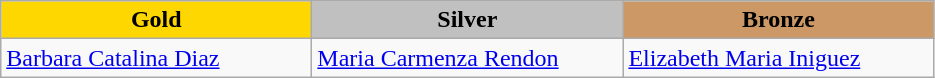<table class="wikitable" style="text-align:left">
<tr align="center">
<td width=200 bgcolor=gold><strong>Gold</strong></td>
<td width=200 bgcolor=silver><strong>Silver</strong></td>
<td width=200 bgcolor=CC9966><strong>Bronze</strong></td>
</tr>
<tr>
<td><a href='#'>Barbara Catalina Diaz</a><br><em></em></td>
<td><a href='#'>Maria Carmenza Rendon</a><br><em></em></td>
<td><a href='#'>Elizabeth Maria Iniguez</a><br><em></em></td>
</tr>
</table>
